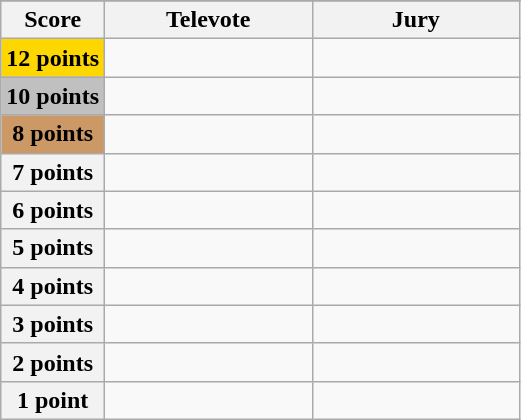<table class="wikitable">
<tr>
</tr>
<tr>
<th scope="col" width="20%">Score</th>
<th scope="col" width="40%">Televote</th>
<th scope="col" width="40%">Jury</th>
</tr>
<tr>
<th scope="row" style="background:gold">12 points</th>
<td></td>
<td></td>
</tr>
<tr>
<th scope="row" style="background:silver">10 points</th>
<td></td>
<td></td>
</tr>
<tr>
<th scope="row" style="background:#CC9966">8 points</th>
<td></td>
<td></td>
</tr>
<tr>
<th scope="row">7 points</th>
<td></td>
<td></td>
</tr>
<tr>
<th scope="row">6 points</th>
<td></td>
<td></td>
</tr>
<tr>
<th scope="row">5 points</th>
<td></td>
<td></td>
</tr>
<tr>
<th scope="row">4 points</th>
<td></td>
<td></td>
</tr>
<tr>
<th scope="row">3 points</th>
<td></td>
<td></td>
</tr>
<tr>
<th scope="row">2 points</th>
<td></td>
<td></td>
</tr>
<tr>
<th scope="row">1 point</th>
<td></td>
<td></td>
</tr>
</table>
